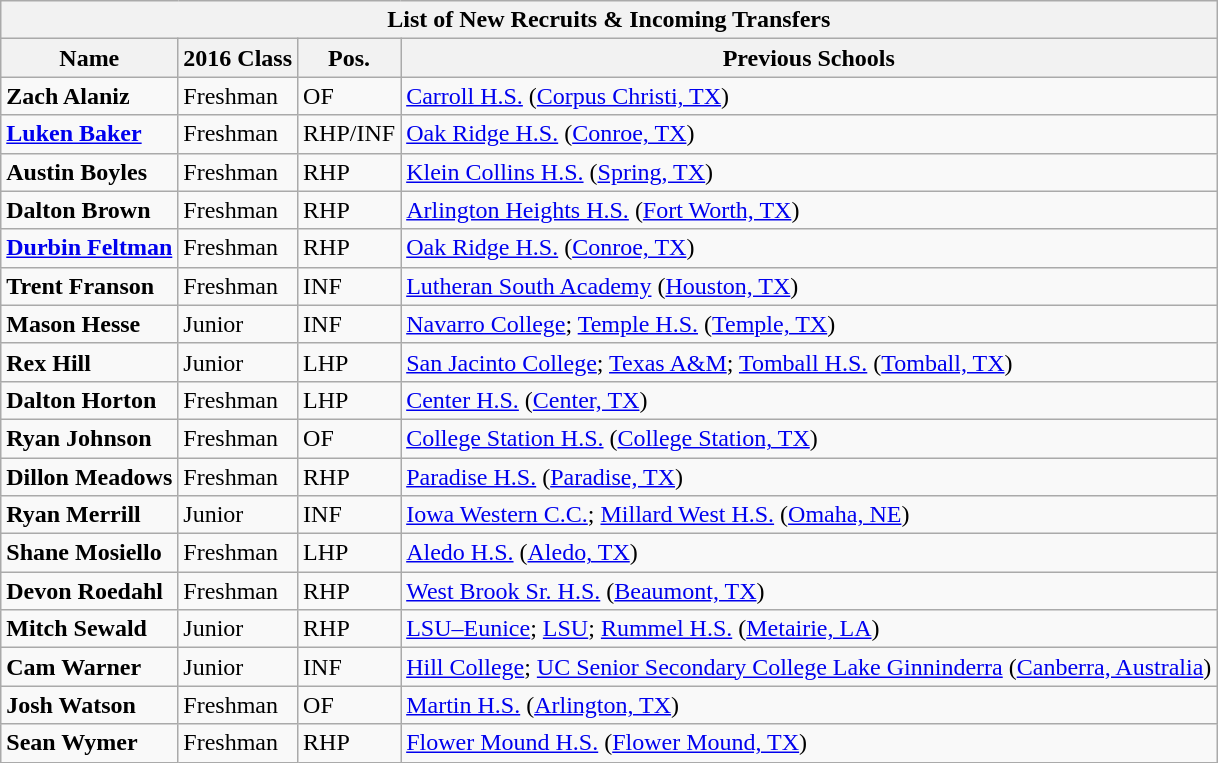<table class="wikitable collapsible collapsed">
<tr>
<th colspan="4">List of New Recruits & Incoming Transfers</th>
</tr>
<tr>
<th>Name</th>
<th>2016 Class</th>
<th>Pos.</th>
<th>Previous Schools</th>
</tr>
<tr>
<td><strong>Zach Alaniz</strong></td>
<td>Freshman</td>
<td>OF</td>
<td><a href='#'>Carroll H.S.</a> (<a href='#'>Corpus Christi, TX</a>)</td>
</tr>
<tr>
<td><strong><a href='#'>Luken Baker</a></strong></td>
<td>Freshman</td>
<td>RHP/INF</td>
<td><a href='#'>Oak Ridge H.S.</a> (<a href='#'>Conroe, TX</a>)</td>
</tr>
<tr>
<td><strong>Austin Boyles</strong></td>
<td>Freshman</td>
<td>RHP</td>
<td><a href='#'>Klein Collins H.S.</a> (<a href='#'>Spring, TX</a>)</td>
</tr>
<tr>
<td><strong>Dalton Brown</strong></td>
<td>Freshman</td>
<td>RHP</td>
<td><a href='#'>Arlington Heights H.S.</a> (<a href='#'>Fort Worth, TX</a>)</td>
</tr>
<tr>
<td><strong><a href='#'>Durbin Feltman</a></strong></td>
<td>Freshman</td>
<td>RHP</td>
<td><a href='#'>Oak Ridge H.S.</a> (<a href='#'>Conroe, TX</a>)</td>
</tr>
<tr>
<td><strong>Trent Franson</strong></td>
<td>Freshman</td>
<td>INF</td>
<td><a href='#'>Lutheran South Academy</a> (<a href='#'>Houston, TX</a>)</td>
</tr>
<tr>
<td><strong>Mason Hesse</strong></td>
<td>Junior</td>
<td>INF</td>
<td><a href='#'>Navarro College</a>; <a href='#'>Temple H.S.</a> (<a href='#'>Temple, TX</a>)</td>
</tr>
<tr>
<td><strong>Rex Hill</strong></td>
<td>Junior</td>
<td>LHP</td>
<td><a href='#'>San Jacinto College</a>; <a href='#'>Texas A&M</a>; <a href='#'>Tomball H.S.</a> (<a href='#'>Tomball, TX</a>)</td>
</tr>
<tr>
<td><strong>Dalton Horton</strong></td>
<td>Freshman</td>
<td>LHP</td>
<td><a href='#'>Center H.S.</a> (<a href='#'>Center, TX</a>)</td>
</tr>
<tr>
<td><strong>Ryan Johnson</strong></td>
<td>Freshman</td>
<td>OF</td>
<td><a href='#'>College Station H.S.</a> (<a href='#'>College Station, TX</a>)</td>
</tr>
<tr>
<td><strong>Dillon Meadows</strong></td>
<td>Freshman</td>
<td>RHP</td>
<td><a href='#'>Paradise H.S.</a> (<a href='#'>Paradise, TX</a>)</td>
</tr>
<tr>
<td><strong>Ryan Merrill</strong></td>
<td>Junior</td>
<td>INF</td>
<td><a href='#'>Iowa Western C.C.</a>; <a href='#'>Millard West H.S.</a> (<a href='#'>Omaha, NE</a>)</td>
</tr>
<tr>
<td><strong>Shane Mosiello</strong></td>
<td>Freshman</td>
<td>LHP</td>
<td><a href='#'>Aledo H.S.</a> (<a href='#'>Aledo, TX</a>)</td>
</tr>
<tr>
<td><strong>Devon Roedahl</strong></td>
<td>Freshman</td>
<td>RHP</td>
<td><a href='#'>West Brook Sr. H.S.</a> (<a href='#'>Beaumont, TX</a>)</td>
</tr>
<tr>
<td><strong>Mitch Sewald</strong></td>
<td>Junior</td>
<td>RHP</td>
<td><a href='#'>LSU–Eunice</a>; <a href='#'>LSU</a>; <a href='#'>Rummel H.S.</a> (<a href='#'>Metairie, LA</a>)</td>
</tr>
<tr>
<td><strong>Cam Warner</strong></td>
<td>Junior</td>
<td>INF</td>
<td><a href='#'>Hill College</a>; <a href='#'>UC Senior Secondary College Lake Ginninderra</a> (<a href='#'>Canberra, Australia</a>)</td>
</tr>
<tr>
<td><strong>Josh Watson</strong></td>
<td>Freshman</td>
<td>OF</td>
<td><a href='#'>Martin H.S.</a> (<a href='#'>Arlington, TX</a>)</td>
</tr>
<tr>
<td><strong>Sean Wymer</strong></td>
<td>Freshman</td>
<td>RHP</td>
<td><a href='#'>Flower Mound H.S.</a> (<a href='#'>Flower Mound, TX</a>)</td>
</tr>
</table>
